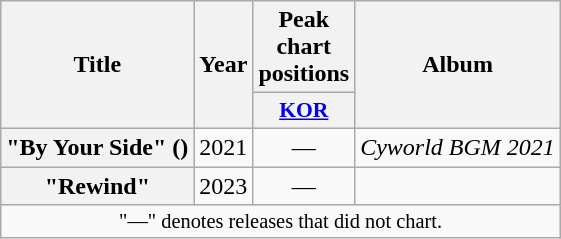<table class="wikitable plainrowheaders" style="text-align:center">
<tr>
<th scope="col" rowspan="2">Title</th>
<th scope="col" rowspan="2">Year</th>
<th scope="col">Peak chart positions</th>
<th scope="col" rowspan="2">Album</th>
</tr>
<tr>
<th scope="col" style="font-size:90%; width:2.5em"><a href='#'>KOR</a><br></th>
</tr>
<tr>
<th scope="row">"By Your Side" ()</th>
<td>2021</td>
<td>—</td>
<td><em>Cyworld BGM 2021</em></td>
</tr>
<tr>
<th scope="row">"Rewind"</th>
<td>2023</td>
<td>—</td>
<td></td>
</tr>
<tr>
<td colspan="4" style="font-size:85%">"—" denotes releases that did not chart.</td>
</tr>
</table>
